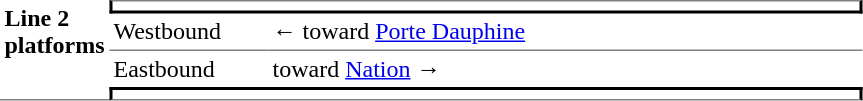<table border=0 cellspacing=0 cellpadding=3>
<tr>
<td style="border-bottom:solid 1px gray;" width=50 rowspan=10 valign=top><strong>Line 2 platforms</strong></td>
<td style="border-top:solid 1px gray;border-right:solid 2px black;border-left:solid 2px black;border-bottom:solid 2px black;text-align:center;" colspan=2></td>
</tr>
<tr>
<td style="border-bottom:solid 1px gray;" width=100>Westbound</td>
<td style="border-bottom:solid 1px gray;" width=390>←   toward <a href='#'>Porte Dauphine</a> </td>
</tr>
<tr>
<td>Eastbound</td>
<td>   toward <a href='#'>Nation</a>  →</td>
</tr>
<tr>
<td style="border-top:solid 2px black;border-right:solid 2px black;border-left:solid 2px black;border-bottom:solid 1px gray;text-align:center;" colspan=2></td>
</tr>
</table>
